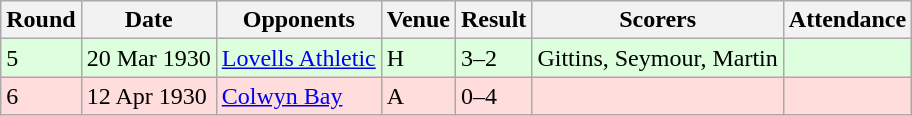<table class="wikitable">
<tr>
<th>Round</th>
<th>Date</th>
<th>Opponents</th>
<th>Venue</th>
<th>Result</th>
<th>Scorers</th>
<th>Attendance</th>
</tr>
<tr bgcolor="#ddffdd">
<td>5</td>
<td>20 Mar 1930</td>
<td><a href='#'>Lovells Athletic</a></td>
<td>H</td>
<td>3–2</td>
<td>Gittins, Seymour, Martin</td>
<td align="right"></td>
</tr>
<tr bgcolor="#ffdddd">
<td>6</td>
<td>12 Apr 1930</td>
<td><a href='#'>Colwyn Bay</a></td>
<td>A</td>
<td>0–4</td>
<td></td>
<td align="right"></td>
</tr>
</table>
